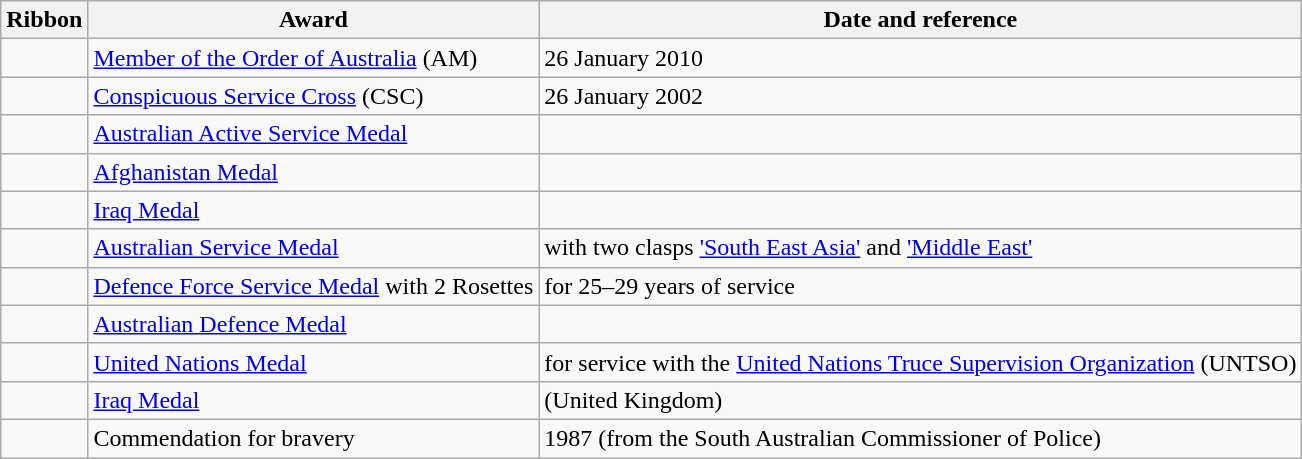<table class="wikitable">
<tr>
<th>Ribbon</th>
<th>Award</th>
<th>Date and reference</th>
</tr>
<tr>
<td></td>
<td><a href='#'>Member of the Order of Australia</a> (AM)</td>
<td>26 January 2010</td>
</tr>
<tr>
<td></td>
<td><a href='#'>Conspicuous Service Cross</a> (CSC)</td>
<td>26 January 2002</td>
</tr>
<tr>
<td></td>
<td><a href='#'>Australian Active Service Medal</a></td>
<td></td>
</tr>
<tr>
<td></td>
<td><a href='#'>Afghanistan Medal</a></td>
<td></td>
</tr>
<tr>
<td></td>
<td><a href='#'>Iraq Medal</a></td>
<td></td>
</tr>
<tr>
<td></td>
<td><a href='#'>Australian Service Medal</a></td>
<td>with two clasps <a href='#'>'South East Asia'</a> and <a href='#'>'Middle East'</a></td>
</tr>
<tr>
<td></td>
<td><a href='#'>Defence Force Service Medal</a> with 2 Rosettes</td>
<td>for 25–29 years of service</td>
</tr>
<tr>
<td></td>
<td><a href='#'>Australian Defence Medal</a></td>
<td></td>
</tr>
<tr>
<td></td>
<td><a href='#'>United Nations Medal</a></td>
<td>for service with the <a href='#'>United Nations Truce Supervision Organization</a> (UNTSO)</td>
</tr>
<tr>
<td></td>
<td><a href='#'>Iraq Medal</a></td>
<td>(United Kingdom)</td>
</tr>
<tr>
<td></td>
<td>Commendation for bravery</td>
<td>1987 (from the South Australian Commissioner of Police)</td>
</tr>
</table>
